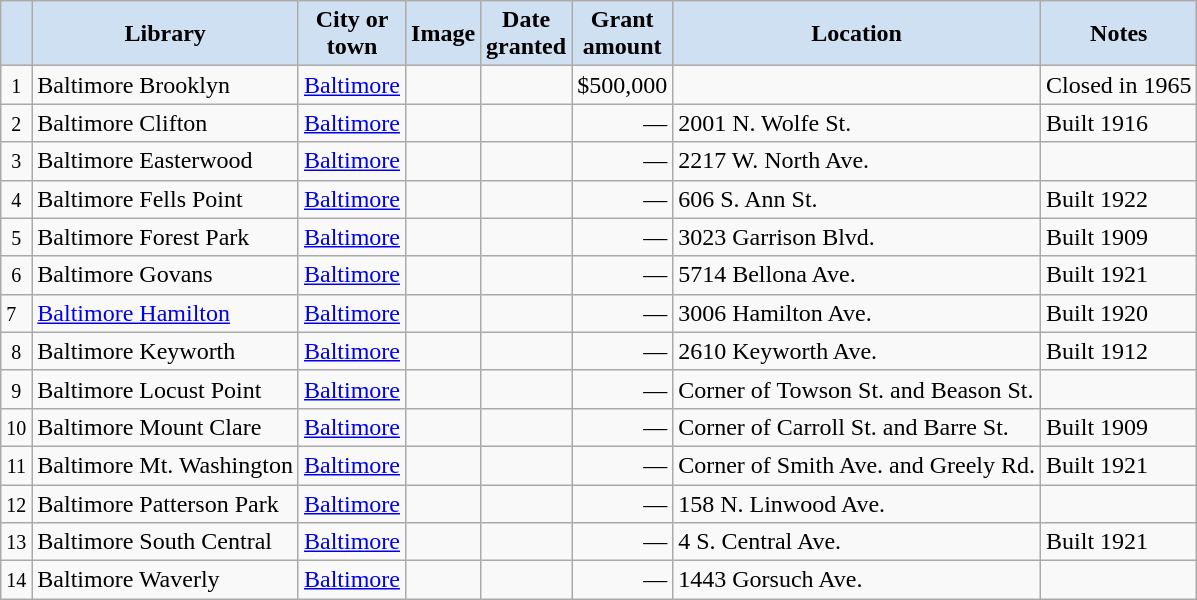<table class="wikitable sortable" align="center">
<tr>
<th style="background-color:#CEE0F2;"></th>
<th style="background-color:#CEE0F2;">Library</th>
<th style="background-color:#CEE0F2;">City or<br>town</th>
<th style="background-color:#CEE0F2;" class="unsortable">Image</th>
<th style="background-color:#CEE0F2;">Date<br>granted</th>
<th style="background-color:#CEE0F2;">Grant<br>amount</th>
<th style="background-color:#CEE0F2;">Location</th>
<th style="background-color:#CEE0F2;" class="unsortable">Notes</th>
</tr>
<tr ->
<td align=center><small>1</small></td>
<td>Baltimore Brooklyn</td>
<td><a href='#'>Baltimore</a></td>
<td></td>
<td></td>
<td align=right>$500,000</td>
<td></td>
<td>Closed in 1965</td>
</tr>
<tr ->
<td align=center><small>2</small></td>
<td>Baltimore Clifton</td>
<td><a href='#'>Baltimore</a></td>
<td></td>
<td></td>
<td align=right>—</td>
<td>2001 N. Wolfe St.</td>
<td>Built 1916</td>
</tr>
<tr ->
<td align=center><small>3</small></td>
<td>Baltimore Easterwood</td>
<td><a href='#'>Baltimore</a></td>
<td></td>
<td></td>
<td align=right>—</td>
<td>2217 W. North Ave.</td>
<td></td>
</tr>
<tr ->
<td align=center><small>4</small></td>
<td>Baltimore Fells Point</td>
<td><a href='#'>Baltimore</a></td>
<td></td>
<td></td>
<td align=right>—</td>
<td>606 S. Ann St.</td>
<td>Built 1922</td>
</tr>
<tr ->
<td align=center><small>5</small></td>
<td>Baltimore Forest Park</td>
<td><a href='#'>Baltimore</a></td>
<td></td>
<td></td>
<td align=right>—</td>
<td>3023 Garrison Blvd.</td>
<td>Built 1909</td>
</tr>
<tr ->
<td align=center><small>6</small></td>
<td>Baltimore Govans</td>
<td><a href='#'>Baltimore</a></td>
<td></td>
<td></td>
<td align=right>—</td>
<td>5714 Bellona Ave.</td>
<td>Built 1921</td>
</tr>
<tr ->
<td><small>7</small></td>
<td><a href='#'>Baltimore Hamilton</a></td>
<td><a href='#'>Baltimore</a></td>
<td></td>
<td></td>
<td align=right>—</td>
<td>3006 Hamilton Ave.</td>
<td>Built 1920</td>
</tr>
<tr ->
<td align=center><small>8</small></td>
<td>Baltimore Keyworth</td>
<td><a href='#'>Baltimore</a></td>
<td></td>
<td></td>
<td align=right>—</td>
<td>2610 Keyworth Ave.</td>
<td>Built 1912</td>
</tr>
<tr ->
<td align=center><small>9</small></td>
<td>Baltimore Locust Point</td>
<td><a href='#'>Baltimore</a></td>
<td></td>
<td></td>
<td align=right>—</td>
<td>Corner of Towson St. and Beason St.</td>
<td></td>
</tr>
<tr ->
<td align=center><small>10</small></td>
<td>Baltimore Mount Clare</td>
<td><a href='#'>Baltimore</a></td>
<td></td>
<td></td>
<td align=right>—</td>
<td>Corner of Carroll St. and Barre St.</td>
<td>Built 1909</td>
</tr>
<tr ->
<td align=center><small>11</small></td>
<td>Baltimore Mt. Washington</td>
<td><a href='#'>Baltimore</a></td>
<td></td>
<td></td>
<td align=right>—</td>
<td>Corner of Smith Ave. and Greely Rd.</td>
<td>Built 1921</td>
</tr>
<tr ->
<td align=center><small>12</small></td>
<td>Baltimore Patterson Park</td>
<td><a href='#'>Baltimore</a></td>
<td></td>
<td></td>
<td align=right>—</td>
<td>158 N. Linwood Ave.</td>
<td></td>
</tr>
<tr ->
<td align=center><small>13</small></td>
<td>Baltimore South Central</td>
<td><a href='#'>Baltimore</a></td>
<td></td>
<td></td>
<td align=right>—</td>
<td>4 S. Central Ave.</td>
<td>Built 1921</td>
</tr>
<tr ->
<td align=center><small>14</small></td>
<td>Baltimore Waverly</td>
<td><a href='#'>Baltimore</a></td>
<td></td>
<td></td>
<td align=right>—</td>
<td>1443 Gorsuch Ave.</td>
<td></td>
</tr>
</table>
